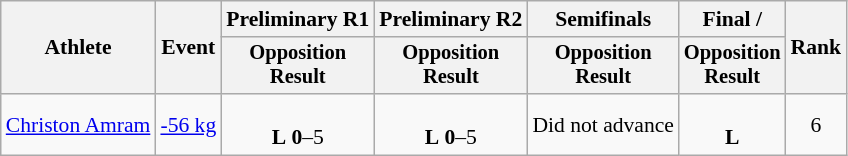<table class="wikitable" style="font-size:90%;">
<tr>
<th rowspan=2>Athlete</th>
<th rowspan=2>Event</th>
<th>Preliminary R1</th>
<th>Preliminary R2</th>
<th>Semifinals</th>
<th>Final / </th>
<th rowspan=2>Rank</th>
</tr>
<tr style="font-size:95%">
<th>Opposition<br>Result</th>
<th>Opposition<br>Result</th>
<th>Opposition<br>Result</th>
<th>Opposition<br>Result</th>
</tr>
<tr align=center>
<td align=left><a href='#'>Christon Amram</a></td>
<td align=left><a href='#'>-56 kg</a></td>
<td><br><strong>L</strong> <strong>0</strong>–5</td>
<td><br><strong>L</strong> <strong>0</strong>–5</td>
<td>Did not advance</td>
<td><br><strong>L</strong> <strong></strong></td>
<td>6</td>
</tr>
</table>
